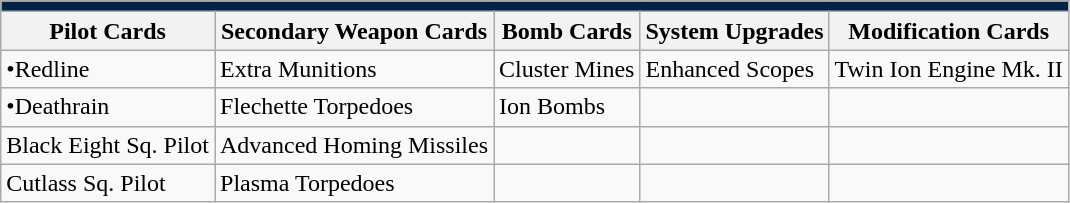<table class="wikitable sortable">
<tr style="background:#002244;">
<td colspan="5"></td>
</tr>
<tr style="background:#f0f0f0;">
<th>Pilot Cards</th>
<th>Secondary Weapon Cards</th>
<th>Bomb Cards</th>
<th>System Upgrades</th>
<th>Modification Cards</th>
</tr>
<tr>
<td>•Redline</td>
<td>Extra Munitions</td>
<td>Cluster Mines</td>
<td>Enhanced Scopes</td>
<td>Twin Ion Engine Mk. II</td>
</tr>
<tr>
<td>•Deathrain</td>
<td>Flechette Torpedoes</td>
<td>Ion Bombs</td>
<td></td>
<td></td>
</tr>
<tr>
<td>Black Eight Sq. Pilot</td>
<td>Advanced Homing Missiles</td>
<td></td>
<td></td>
<td></td>
</tr>
<tr>
<td>Cutlass Sq. Pilot</td>
<td>Plasma Torpedoes</td>
<td></td>
<td></td>
<td></td>
</tr>
</table>
